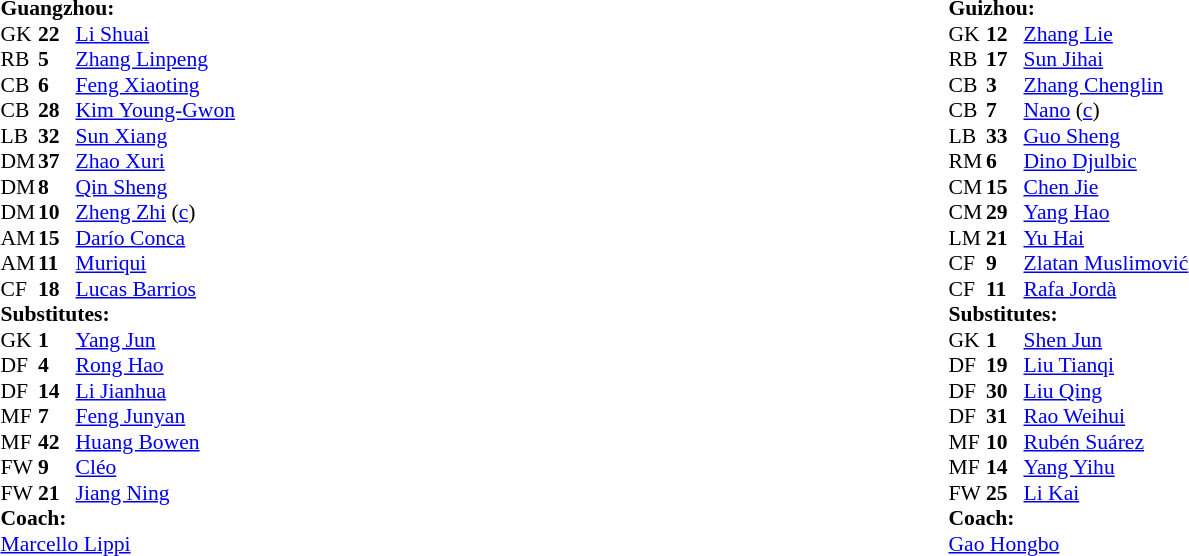<table width="100%">
<tr>
<td valign="top" width="45%"><br><table style="font-size: 90%" cellspacing="0" cellpadding="0">
<tr>
<td colspan="4"><strong>Guangzhou:</strong></td>
</tr>
<tr>
<th width="25"></th>
<th width="25"></th>
</tr>
<tr>
<td>GK</td>
<td><strong>22</strong></td>
<td> <a href='#'>Li Shuai</a></td>
</tr>
<tr>
<td>RB</td>
<td><strong>5</strong></td>
<td> <a href='#'>Zhang Linpeng</a></td>
</tr>
<tr>
<td>CB</td>
<td><strong>6</strong></td>
<td> <a href='#'>Feng Xiaoting</a></td>
</tr>
<tr>
<td>CB</td>
<td><strong>28</strong></td>
<td> <a href='#'>Kim Young-Gwon</a></td>
</tr>
<tr>
<td>LB</td>
<td><strong>32</strong></td>
<td> <a href='#'>Sun Xiang</a></td>
</tr>
<tr>
<td>DM</td>
<td><strong>37</strong></td>
<td> <a href='#'>Zhao Xuri</a></td>
<td></td>
<td></td>
</tr>
<tr>
<td>DM</td>
<td><strong>8</strong></td>
<td> <a href='#'>Qin Sheng</a></td>
<td></td>
</tr>
<tr>
<td>DM</td>
<td><strong>10</strong></td>
<td> <a href='#'>Zheng Zhi</a> (<a href='#'>c</a>)</td>
</tr>
<tr>
<td>AM</td>
<td><strong>15</strong></td>
<td> <a href='#'>Darío Conca</a></td>
<td></td>
</tr>
<tr>
<td>AM</td>
<td><strong>11</strong></td>
<td>  <a href='#'>Muriqui</a></td>
<td></td>
<td></td>
</tr>
<tr>
<td>CF</td>
<td><strong>18</strong></td>
<td> <a href='#'>Lucas Barrios</a></td>
<td></td>
<td></td>
</tr>
<tr>
<td colspan=4><strong>Substitutes:</strong></td>
</tr>
<tr>
<td>GK</td>
<td><strong>1</strong></td>
<td> <a href='#'>Yang Jun</a></td>
</tr>
<tr>
<td>DF</td>
<td><strong>4</strong></td>
<td> <a href='#'>Rong Hao</a></td>
<td></td>
<td></td>
</tr>
<tr>
<td>DF</td>
<td><strong>14</strong></td>
<td> <a href='#'>Li Jianhua</a></td>
</tr>
<tr>
<td>MF</td>
<td><strong>7</strong></td>
<td> <a href='#'>Feng Junyan</a></td>
<td></td>
<td></td>
</tr>
<tr>
<td>MF</td>
<td><strong>42</strong></td>
<td> <a href='#'>Huang Bowen</a></td>
</tr>
<tr>
<td>FW</td>
<td><strong>9</strong></td>
<td> <a href='#'>Cléo</a></td>
<td></td>
<td></td>
</tr>
<tr>
<td>FW</td>
<td><strong>21</strong></td>
<td> <a href='#'>Jiang Ning</a></td>
</tr>
<tr>
<td colspan=4><strong>Coach:</strong></td>
</tr>
<tr>
<td colspan="4"> <a href='#'>Marcello Lippi</a></td>
</tr>
</table>
</td>
<td valign="top"></td>
<td valign="top" width="50%"><br><table style="font-size: 90%" cellspacing="0" cellpadding="0">
<tr>
<td colspan="4"><strong>Guizhou:</strong></td>
</tr>
<tr>
<th width="25"></th>
<th width="25"></th>
</tr>
<tr>
<td>GK</td>
<td><strong>12</strong></td>
<td> <a href='#'>Zhang Lie</a></td>
</tr>
<tr>
<td>RB</td>
<td><strong>17</strong></td>
<td> <a href='#'>Sun Jihai</a></td>
<td></td>
</tr>
<tr>
<td>CB</td>
<td><strong>3</strong></td>
<td> <a href='#'>Zhang Chenglin</a></td>
</tr>
<tr>
<td>CB</td>
<td><strong>7</strong></td>
<td> <a href='#'>Nano</a> (<a href='#'>c</a>)</td>
<td></td>
<td></td>
</tr>
<tr>
<td>LB</td>
<td><strong>33</strong></td>
<td> <a href='#'>Guo Sheng</a></td>
<td></td>
<td></td>
</tr>
<tr>
<td>RM</td>
<td><strong>6</strong></td>
<td> <a href='#'>Dino Djulbic</a></td>
<td></td>
</tr>
<tr>
<td>CM</td>
<td><strong>15</strong></td>
<td> <a href='#'>Chen Jie</a></td>
<td></td>
</tr>
<tr>
<td>CM</td>
<td><strong>29</strong></td>
<td> <a href='#'>Yang Hao</a></td>
</tr>
<tr>
<td>LM</td>
<td><strong>21</strong></td>
<td> <a href='#'>Yu Hai</a></td>
<td></td>
<td></td>
</tr>
<tr>
<td>CF</td>
<td><strong>9</strong></td>
<td> <a href='#'>Zlatan Muslimović</a></td>
</tr>
<tr>
<td>CF</td>
<td><strong>11</strong></td>
<td> <a href='#'>Rafa Jordà</a></td>
<td></td>
</tr>
<tr>
<td colspan=4><strong>Substitutes:</strong></td>
</tr>
<tr>
<td>GK</td>
<td><strong>1</strong></td>
<td> <a href='#'>Shen Jun</a></td>
</tr>
<tr>
<td>DF</td>
<td><strong>19</strong></td>
<td> <a href='#'>Liu Tianqi</a></td>
</tr>
<tr>
<td>DF</td>
<td><strong>30</strong></td>
<td> <a href='#'>Liu Qing</a></td>
</tr>
<tr>
<td>DF</td>
<td><strong>31</strong></td>
<td> <a href='#'>Rao Weihui</a></td>
<td></td>
<td></td>
</tr>
<tr>
<td>MF</td>
<td><strong>10</strong></td>
<td> <a href='#'>Rubén Suárez</a></td>
<td></td>
<td></td>
</tr>
<tr>
<td>MF</td>
<td><strong>14</strong></td>
<td> <a href='#'>Yang Yihu</a></td>
<td></td>
<td></td>
</tr>
<tr>
<td>FW</td>
<td><strong>25</strong></td>
<td> <a href='#'>Li Kai</a></td>
</tr>
<tr>
<td colspan=4><strong>Coach:</strong></td>
</tr>
<tr>
<td colspan="4"> <a href='#'>Gao Hongbo</a></td>
</tr>
</table>
</td>
</tr>
<tr>
</tr>
</table>
